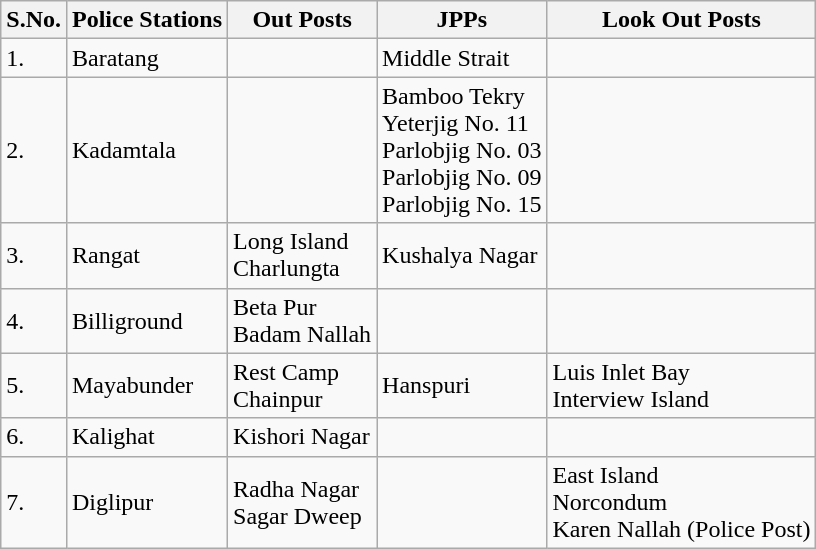<table class="wikitable">
<tr>
<th>S.No.</th>
<th>Police Stations</th>
<th>Out Posts</th>
<th>JPPs</th>
<th>Look Out Posts</th>
</tr>
<tr>
<td>1.</td>
<td>Baratang</td>
<td></td>
<td>Middle Strait</td>
<td></td>
</tr>
<tr>
<td>2.</td>
<td>Kadamtala</td>
<td></td>
<td>Bamboo  Tekry<br>Yeterjig  No. 11<br>Parlobjig  No. 03<br>Parlobjig  No. 09<br>Parlobjig  No. 15</td>
<td></td>
</tr>
<tr>
<td>3.</td>
<td>Rangat</td>
<td>Long  Island<br>Charlungta</td>
<td>Kushalya Nagar</td>
<td></td>
</tr>
<tr>
<td>4.</td>
<td>Billiground</td>
<td>Beta  Pur<br>Badam  Nallah</td>
<td></td>
<td></td>
</tr>
<tr>
<td>5.</td>
<td>Mayabunder</td>
<td>Rest  Camp<br>Chainpur</td>
<td>Hanspuri</td>
<td>Luis  Inlet Bay<br>Interview  Island</td>
</tr>
<tr>
<td>6.</td>
<td>Kalighat</td>
<td>Kishori Nagar</td>
<td></td>
<td></td>
</tr>
<tr>
<td>7.</td>
<td>Diglipur</td>
<td>Radha  Nagar<br>Sagar  Dweep</td>
<td></td>
<td>East  Island<br>Norcondum<br>Karen  Nallah (Police Post)</td>
</tr>
</table>
